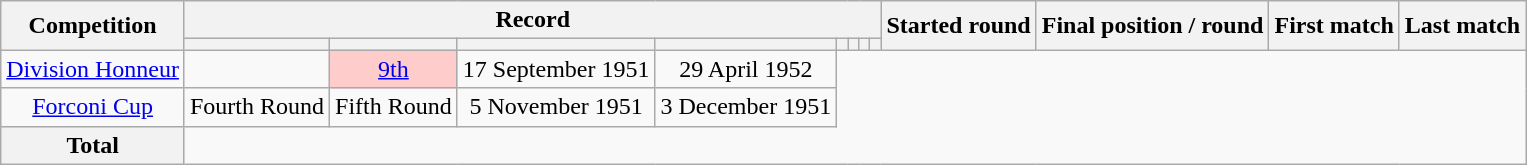<table class="wikitable" style="text-align: center">
<tr>
<th rowspan=2>Competition</th>
<th colspan=8>Record</th>
<th rowspan=2>Started round</th>
<th rowspan=2>Final position / round</th>
<th rowspan=2>First match</th>
<th rowspan=2>Last match</th>
</tr>
<tr>
<th></th>
<th></th>
<th></th>
<th></th>
<th></th>
<th></th>
<th></th>
<th></th>
</tr>
<tr>
<td><a href='#'>Division Honneur</a><br></td>
<td></td>
<td style="background:#FFCCCC;"><a href='#'>9th</a></td>
<td>17 September 1951</td>
<td>29 April 1952</td>
</tr>
<tr>
<td><a href='#'>Forconi Cup</a><br></td>
<td>Fourth Round</td>
<td>Fifth Round</td>
<td>5 November 1951</td>
<td>3 December 1951</td>
</tr>
<tr>
<th>Total<br></th>
</tr>
</table>
